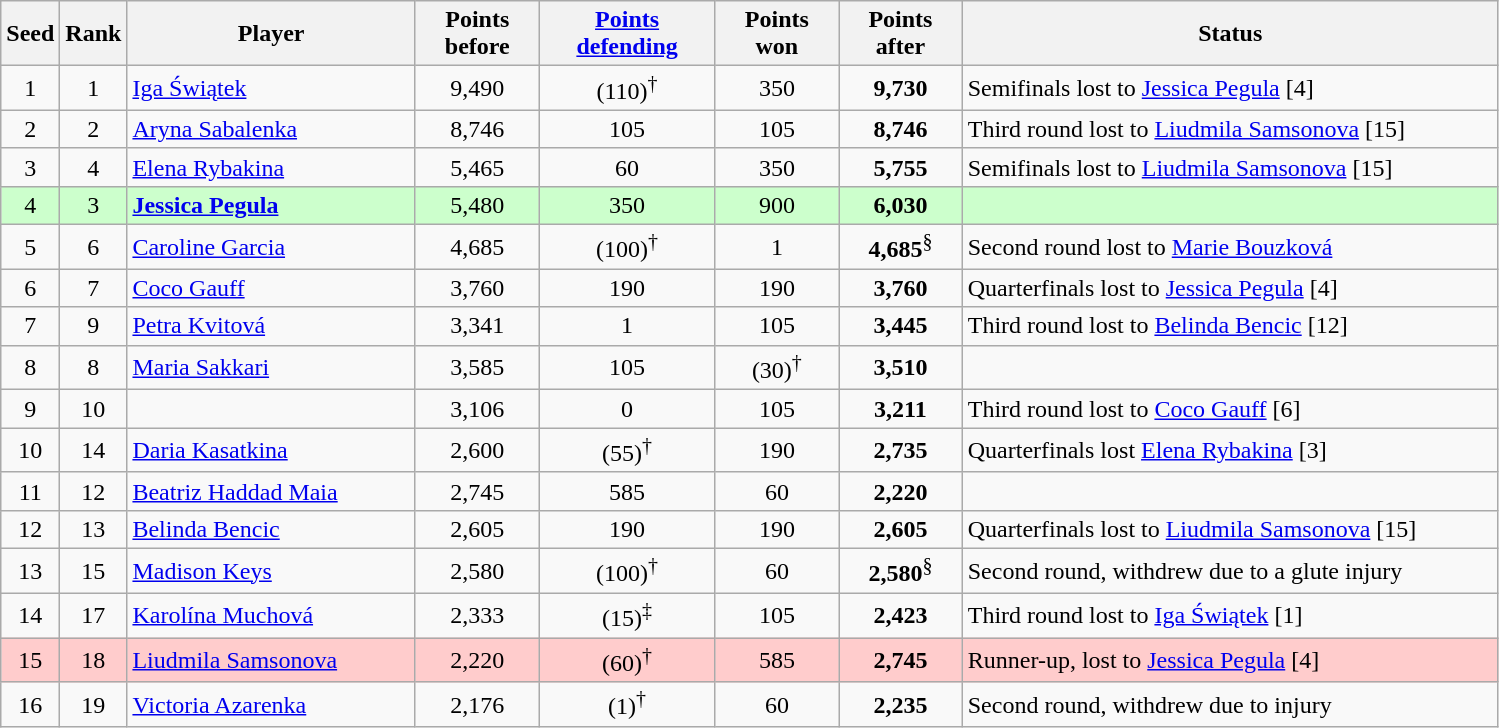<table class="wikitable sortable">
<tr>
<th style="width:30px;">Seed</th>
<th style="width:30px;">Rank</th>
<th style="width:185px;">Player</th>
<th style="width:75px;">Points before</th>
<th style="width:110px;"><a href='#'>Points defending</a></th>
<th style="width:75px;">Points won</th>
<th style="width:75px;">Points after</th>
<th style="width:350px;">Status</th>
</tr>
<tr>
<td style="text-align:center;">1</td>
<td style="text-align:center;">1</td>
<td> <a href='#'>Iga Świątek</a></td>
<td style="text-align:center;">9,490</td>
<td style="text-align:center;">(110)<sup>†</sup></td>
<td style="text-align:center;">350</td>
<td style="text-align:center;"><strong>9,730</strong></td>
<td>Semifinals lost to  <a href='#'>Jessica Pegula</a> [4]</td>
</tr>
<tr>
<td style="text-align:center;">2</td>
<td style="text-align:center;">2</td>
<td> <a href='#'>Aryna Sabalenka</a></td>
<td style="text-align:center;">8,746</td>
<td style="text-align:center;">105</td>
<td style="text-align:center;">105</td>
<td style="text-align:center;"><strong>8,746</strong></td>
<td>Third round lost to  <a href='#'>Liudmila Samsonova</a> [15]</td>
</tr>
<tr>
<td style="text-align:center;">3</td>
<td style="text-align:center;">4</td>
<td> <a href='#'>Elena Rybakina</a></td>
<td style="text-align:center;">5,465</td>
<td style="text-align:center;">60</td>
<td style="text-align:center;">350</td>
<td style="text-align:center;"><strong>5,755</strong></td>
<td>Semifinals lost to  <a href='#'>Liudmila Samsonova</a> [15]</td>
</tr>
<tr style="background:#cfc">
<td style="text-align:center;">4</td>
<td style="text-align:center;">3</td>
<td> <strong><a href='#'>Jessica Pegula</a></strong></td>
<td style="text-align:center;">5,480</td>
<td style="text-align:center;">350</td>
<td style="text-align:center;">900</td>
<td style="text-align:center;"><strong>6,030</strong></td>
<td></td>
</tr>
<tr>
<td style="text-align:center;">5</td>
<td style="text-align:center;">6</td>
<td> <a href='#'>Caroline Garcia</a></td>
<td style="text-align:center;">4,685</td>
<td style="text-align:center;">(100)<sup>†</sup></td>
<td style="text-align:center;">1</td>
<td style="text-align:center;"><strong>4,685</strong><sup>§</sup></td>
<td>Second round lost to  <a href='#'>Marie Bouzková</a></td>
</tr>
<tr>
<td style="text-align:center;">6</td>
<td style="text-align:center;">7</td>
<td> <a href='#'>Coco Gauff</a></td>
<td style="text-align:center;">3,760</td>
<td style="text-align:center;">190</td>
<td style="text-align:center;">190</td>
<td style="text-align:center;"><strong>3,760</strong></td>
<td>Quarterfinals lost to  <a href='#'>Jessica Pegula</a> [4]</td>
</tr>
<tr>
<td style="text-align:center;">7</td>
<td style="text-align:center;">9</td>
<td> <a href='#'>Petra Kvitová</a></td>
<td style="text-align:center;">3,341</td>
<td style="text-align:center;">1</td>
<td style="text-align:center;">105</td>
<td style="text-align:center;"><strong>3,445</strong></td>
<td>Third round lost to  <a href='#'>Belinda Bencic</a> [12]</td>
</tr>
<tr>
<td style="text-align:center;">8</td>
<td style="text-align:center;">8</td>
<td> <a href='#'>Maria Sakkari</a></td>
<td style="text-align:center;">3,585</td>
<td style="text-align:center;">105</td>
<td style="text-align:center;">(30)<sup>†</sup></td>
<td style="text-align:center;"><strong>3,510</strong></td>
<td></td>
</tr>
<tr>
<td style="text-align:center;">9</td>
<td style="text-align:center;">10</td>
<td></td>
<td style="text-align:center;">3,106</td>
<td style="text-align:center;">0</td>
<td style="text-align:center;">105</td>
<td style="text-align:center;"><strong>3,211</strong></td>
<td>Third round lost to  <a href='#'>Coco Gauff</a> [6]</td>
</tr>
<tr>
<td style="text-align:center;">10</td>
<td style="text-align:center;">14</td>
<td> <a href='#'>Daria Kasatkina</a></td>
<td style="text-align:center;">2,600</td>
<td style="text-align:center;">(55)<sup>†</sup></td>
<td style="text-align:center;">190</td>
<td style="text-align:center;"><strong>2,735</strong></td>
<td>Quarterfinals lost  <a href='#'>Elena Rybakina</a> [3]</td>
</tr>
<tr>
<td style="text-align:center;">11</td>
<td style="text-align:center;">12</td>
<td> <a href='#'>Beatriz Haddad Maia</a></td>
<td style="text-align:center;">2,745</td>
<td style="text-align:center;">585</td>
<td style="text-align:center;">60</td>
<td style="text-align:center;"><strong>2,220</strong></td>
<td></td>
</tr>
<tr>
<td style="text-align:center;">12</td>
<td style="text-align:center;">13</td>
<td> <a href='#'>Belinda Bencic</a></td>
<td style="text-align:center;">2,605</td>
<td style="text-align:center;">190</td>
<td style="text-align:center;">190</td>
<td style="text-align:center;"><strong>2,605</strong></td>
<td>Quarterfinals lost to  <a href='#'>Liudmila Samsonova</a> [15]</td>
</tr>
<tr>
<td style="text-align:center;">13</td>
<td style="text-align:center;">15</td>
<td> <a href='#'>Madison Keys</a></td>
<td style="text-align:center;">2,580</td>
<td style="text-align:center;">(100)<sup>†</sup></td>
<td style="text-align:center;">60</td>
<td style="text-align:center;"><strong>2,580</strong><sup>§</sup></td>
<td>Second round, withdrew due to a glute injury</td>
</tr>
<tr>
<td style="text-align:center;">14</td>
<td style="text-align:center;">17</td>
<td> <a href='#'>Karolína Muchová</a></td>
<td style="text-align:center;">2,333</td>
<td style="text-align:center;">(15)<sup>‡</sup></td>
<td style="text-align:center;">105</td>
<td style="text-align:center;"><strong>2,423</strong></td>
<td>Third round lost to  <a href='#'>Iga Świątek</a> [1]</td>
</tr>
<tr style="background:#fcc">
<td style="text-align:center;">15</td>
<td style="text-align:center;">18</td>
<td> <a href='#'>Liudmila Samsonova</a></td>
<td style="text-align:center;">2,220</td>
<td style="text-align:center;">(60)<sup>†</sup></td>
<td style="text-align:center;">585</td>
<td style="text-align:center;"><strong>2,745</strong></td>
<td>Runner-up, lost to  <a href='#'>Jessica Pegula</a> [4]</td>
</tr>
<tr>
<td style="text-align:center;">16</td>
<td style="text-align:center;">19</td>
<td> <a href='#'>Victoria Azarenka</a></td>
<td style="text-align:center;">2,176</td>
<td style="text-align:center;">(1)<sup>†</sup></td>
<td style="text-align:center;">60</td>
<td style="text-align:center;"><strong>2,235</strong></td>
<td>Second round, withdrew due to injury</td>
</tr>
</table>
